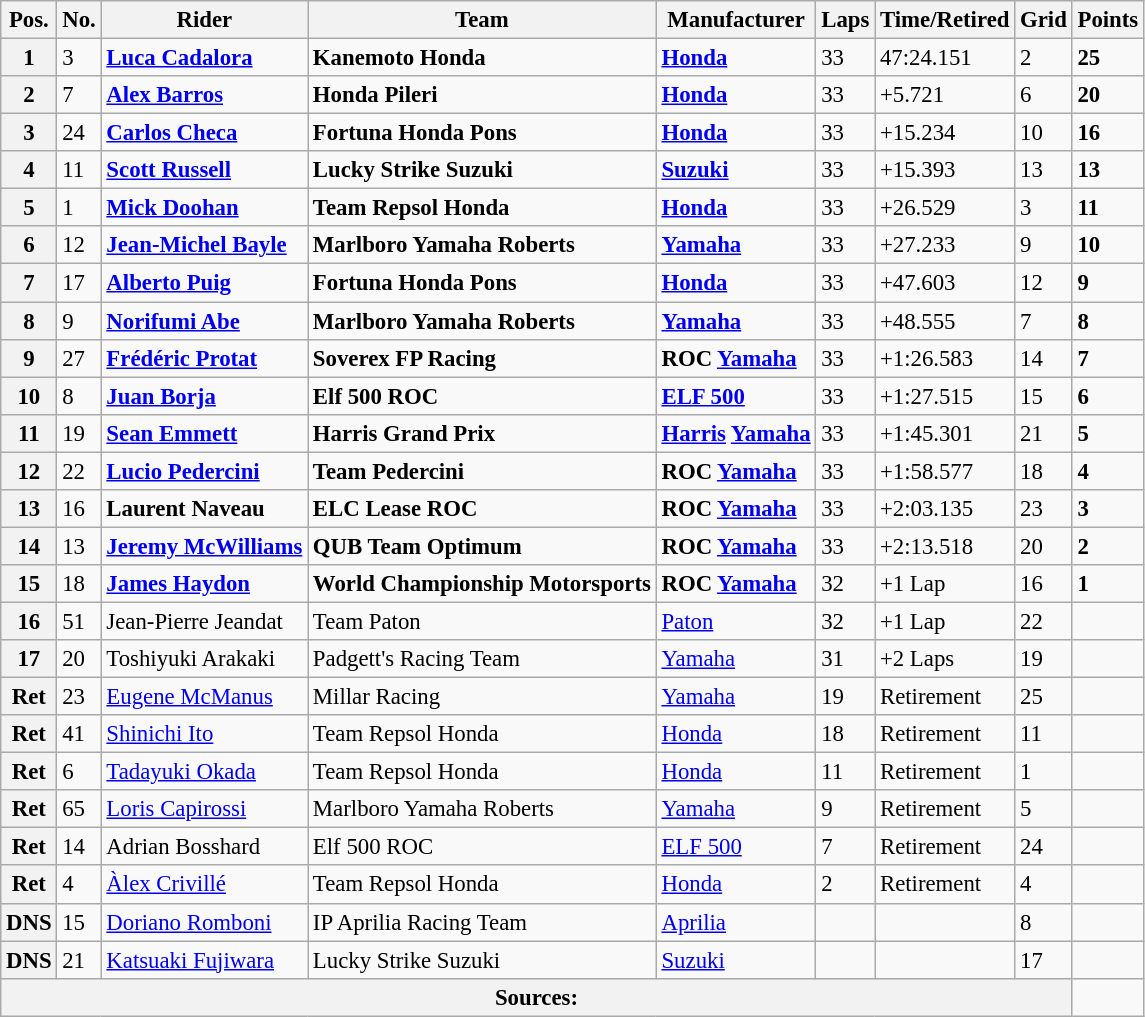<table class="wikitable" style="font-size: 95%;">
<tr>
<th>Pos.</th>
<th>No.</th>
<th>Rider</th>
<th>Team</th>
<th>Manufacturer</th>
<th>Laps</th>
<th>Time/Retired</th>
<th>Grid</th>
<th>Points</th>
</tr>
<tr>
<th>1</th>
<td>3</td>
<td> <strong><a href='#'>Luca Cadalora</a></strong></td>
<td><strong>Kanemoto Honda</strong></td>
<td><strong><a href='#'>Honda</a></strong></td>
<td>33</td>
<td>47:24.151</td>
<td>2</td>
<td><strong>25</strong></td>
</tr>
<tr>
<th>2</th>
<td>7</td>
<td> <strong><a href='#'>Alex Barros</a></strong></td>
<td><strong>Honda Pileri</strong></td>
<td><strong><a href='#'>Honda</a></strong></td>
<td>33</td>
<td>+5.721</td>
<td>6</td>
<td><strong>20</strong></td>
</tr>
<tr>
<th>3</th>
<td>24</td>
<td> <strong><a href='#'>Carlos Checa</a></strong></td>
<td><strong>Fortuna Honda Pons</strong></td>
<td><strong><a href='#'>Honda</a></strong></td>
<td>33</td>
<td>+15.234</td>
<td>10</td>
<td><strong>16</strong></td>
</tr>
<tr>
<th>4</th>
<td>11</td>
<td> <strong><a href='#'>Scott Russell</a></strong></td>
<td><strong>Lucky Strike Suzuki</strong></td>
<td><strong><a href='#'>Suzuki</a></strong></td>
<td>33</td>
<td>+15.393</td>
<td>13</td>
<td><strong>13</strong></td>
</tr>
<tr>
<th>5</th>
<td>1</td>
<td> <strong><a href='#'>Mick Doohan</a></strong></td>
<td><strong>Team Repsol Honda</strong></td>
<td><strong><a href='#'>Honda</a></strong></td>
<td>33</td>
<td>+26.529</td>
<td>3</td>
<td><strong>11</strong></td>
</tr>
<tr>
<th>6</th>
<td>12</td>
<td> <strong><a href='#'>Jean-Michel Bayle</a></strong></td>
<td><strong>Marlboro Yamaha Roberts</strong></td>
<td><strong><a href='#'>Yamaha</a></strong></td>
<td>33</td>
<td>+27.233</td>
<td>9</td>
<td><strong>10</strong></td>
</tr>
<tr>
<th>7</th>
<td>17</td>
<td> <strong><a href='#'>Alberto Puig</a></strong></td>
<td><strong>Fortuna Honda Pons</strong></td>
<td><strong><a href='#'>Honda</a></strong></td>
<td>33</td>
<td>+47.603</td>
<td>12</td>
<td><strong>9</strong></td>
</tr>
<tr>
<th>8</th>
<td>9</td>
<td> <strong><a href='#'>Norifumi Abe</a></strong></td>
<td><strong>Marlboro Yamaha Roberts</strong></td>
<td><strong><a href='#'>Yamaha</a></strong></td>
<td>33</td>
<td>+48.555</td>
<td>7</td>
<td><strong>8</strong></td>
</tr>
<tr>
<th>9</th>
<td>27</td>
<td> <strong><a href='#'>Frédéric Protat</a></strong></td>
<td><strong>Soverex FP Racing</strong></td>
<td><strong>ROC <a href='#'>Yamaha</a></strong></td>
<td>33</td>
<td>+1:26.583</td>
<td>14</td>
<td><strong>7</strong></td>
</tr>
<tr>
<th>10</th>
<td>8</td>
<td> <strong><a href='#'>Juan Borja</a></strong></td>
<td><strong>Elf 500 ROC</strong></td>
<td><strong><a href='#'>ELF 500</a></strong></td>
<td>33</td>
<td>+1:27.515</td>
<td>15</td>
<td><strong>6</strong></td>
</tr>
<tr>
<th>11</th>
<td>19</td>
<td> <strong><a href='#'>Sean Emmett</a></strong></td>
<td><strong>Harris Grand Prix</strong></td>
<td><strong><a href='#'>Harris</a> <a href='#'>Yamaha</a></strong></td>
<td>33</td>
<td>+1:45.301</td>
<td>21</td>
<td><strong>5</strong></td>
</tr>
<tr>
<th>12</th>
<td>22</td>
<td> <strong><a href='#'>Lucio Pedercini</a></strong></td>
<td><strong>Team Pedercini</strong></td>
<td><strong>ROC <a href='#'>Yamaha</a></strong></td>
<td>33</td>
<td>+1:58.577</td>
<td>18</td>
<td><strong>4</strong></td>
</tr>
<tr>
<th>13</th>
<td>16</td>
<td> <strong>Laurent Naveau</strong></td>
<td><strong>ELC Lease ROC</strong></td>
<td><strong>ROC <a href='#'>Yamaha</a></strong></td>
<td>33</td>
<td>+2:03.135</td>
<td>23</td>
<td><strong>3</strong></td>
</tr>
<tr>
<th>14</th>
<td>13</td>
<td> <strong><a href='#'>Jeremy McWilliams</a></strong></td>
<td><strong>QUB Team Optimum</strong></td>
<td><strong>ROC <a href='#'>Yamaha</a></strong></td>
<td>33</td>
<td>+2:13.518</td>
<td>20</td>
<td><strong>2</strong></td>
</tr>
<tr>
<th>15</th>
<td>18</td>
<td> <strong><a href='#'>James Haydon</a></strong></td>
<td><strong>World Championship Motorsports</strong></td>
<td><strong>ROC <a href='#'>Yamaha</a></strong></td>
<td>32</td>
<td>+1 Lap</td>
<td>16</td>
<td><strong>1</strong></td>
</tr>
<tr>
<th>16</th>
<td>51</td>
<td> Jean-Pierre Jeandat</td>
<td>Team Paton</td>
<td><a href='#'>Paton</a></td>
<td>32</td>
<td>+1 Lap</td>
<td>22</td>
<td></td>
</tr>
<tr>
<th>17</th>
<td>20</td>
<td> Toshiyuki Arakaki</td>
<td>Padgett's Racing Team</td>
<td><a href='#'>Yamaha</a></td>
<td>31</td>
<td>+2 Laps</td>
<td>19</td>
<td></td>
</tr>
<tr>
<th>Ret</th>
<td>23</td>
<td> <a href='#'>Eugene McManus</a></td>
<td>Millar Racing</td>
<td><a href='#'>Yamaha</a></td>
<td>19</td>
<td>Retirement</td>
<td>25</td>
<td></td>
</tr>
<tr>
<th>Ret</th>
<td>41</td>
<td> <a href='#'>Shinichi Ito</a></td>
<td>Team Repsol Honda</td>
<td><a href='#'>Honda</a></td>
<td>18</td>
<td>Retirement</td>
<td>11</td>
<td></td>
</tr>
<tr>
<th>Ret</th>
<td>6</td>
<td> <a href='#'>Tadayuki Okada</a></td>
<td>Team Repsol Honda</td>
<td><a href='#'>Honda</a></td>
<td>11</td>
<td>Retirement</td>
<td>1</td>
<td></td>
</tr>
<tr>
<th>Ret</th>
<td>65</td>
<td> <a href='#'>Loris Capirossi</a></td>
<td>Marlboro Yamaha Roberts</td>
<td><a href='#'>Yamaha</a></td>
<td>9</td>
<td>Retirement</td>
<td>5</td>
<td></td>
</tr>
<tr>
<th>Ret</th>
<td>14</td>
<td> Adrian Bosshard</td>
<td>Elf 500 ROC</td>
<td><a href='#'>ELF 500</a></td>
<td>7</td>
<td>Retirement</td>
<td>24</td>
<td></td>
</tr>
<tr>
<th>Ret</th>
<td>4</td>
<td> <a href='#'>Àlex Crivillé</a></td>
<td>Team Repsol Honda</td>
<td><a href='#'>Honda</a></td>
<td>2</td>
<td>Retirement</td>
<td>4</td>
<td></td>
</tr>
<tr>
<th>DNS</th>
<td>15</td>
<td> <a href='#'>Doriano Romboni</a></td>
<td>IP Aprilia Racing Team</td>
<td><a href='#'>Aprilia</a></td>
<td></td>
<td></td>
<td>8</td>
<td></td>
</tr>
<tr>
<th>DNS</th>
<td>21</td>
<td> <a href='#'>Katsuaki Fujiwara</a></td>
<td>Lucky Strike Suzuki</td>
<td><a href='#'>Suzuki</a></td>
<td></td>
<td></td>
<td>17</td>
<td></td>
</tr>
<tr>
<th colspan=8>Sources: </th>
</tr>
</table>
